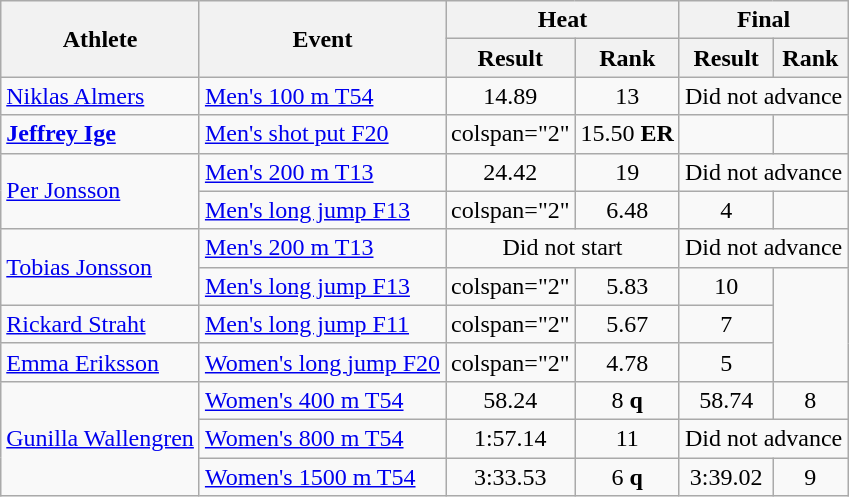<table class=wikitable>
<tr>
<th rowspan="2">Athlete</th>
<th rowspan="2">Event</th>
<th colspan="2">Heat</th>
<th colspan="2">Final</th>
</tr>
<tr>
<th>Result</th>
<th>Rank</th>
<th>Result</th>
<th>Rank</th>
</tr>
<tr>
<td><a href='#'>Niklas Almers</a></td>
<td><a href='#'>Men's 100 m T54</a></td>
<td align=center>14.89</td>
<td align=center>13</td>
<td align=center colspan=2>Did not advance</td>
</tr>
<tr>
<td><strong><a href='#'>Jeffrey Ige</a></strong></td>
<td><a href='#'>Men's shot put F20</a></td>
<td>colspan="2" </td>
<td align=center>15.50 <strong>ER</strong></td>
<td align=center></td>
</tr>
<tr>
<td rowspan=2><a href='#'>Per Jonsson</a></td>
<td><a href='#'>Men's 200 m T13</a></td>
<td align=center>24.42</td>
<td align=center>19</td>
<td colspan=2 align=center>Did not advance</td>
</tr>
<tr>
<td><a href='#'>Men's long jump F13</a></td>
<td>colspan="2" </td>
<td align=center>6.48</td>
<td align=center>4</td>
</tr>
<tr>
<td rowspan=2><a href='#'>Tobias Jonsson</a></td>
<td><a href='#'>Men's 200 m T13</a></td>
<td colspan=2 align=center>Did not start</td>
<td colspan=2 align=center>Did not advance</td>
</tr>
<tr>
<td><a href='#'>Men's long jump F13</a></td>
<td>colspan="2" </td>
<td align=center>5.83</td>
<td align=center>10</td>
</tr>
<tr>
<td><a href='#'>Rickard Straht</a></td>
<td><a href='#'>Men's long jump F11</a></td>
<td>colspan="2" </td>
<td align=center>5.67</td>
<td align=center>7</td>
</tr>
<tr>
<td><a href='#'>Emma Eriksson</a></td>
<td><a href='#'>Women's long jump F20</a></td>
<td>colspan="2" </td>
<td align=center>4.78</td>
<td align=center>5</td>
</tr>
<tr>
<td rowspan=3><a href='#'>Gunilla Wallengren</a></td>
<td><a href='#'>Women's 400 m T54</a></td>
<td align=center>58.24</td>
<td align=center>8 <strong>q</strong></td>
<td align=center>58.74</td>
<td align=center>8</td>
</tr>
<tr>
<td><a href='#'>Women's 800 m T54</a></td>
<td align=center>1:57.14</td>
<td align=center>11</td>
<td align=center colspan=2>Did not advance</td>
</tr>
<tr>
<td><a href='#'>Women's 1500 m T54</a></td>
<td align=center>3:33.53</td>
<td align=center>6 <strong>q</strong></td>
<td align=center>3:39.02</td>
<td align=center>9</td>
</tr>
</table>
